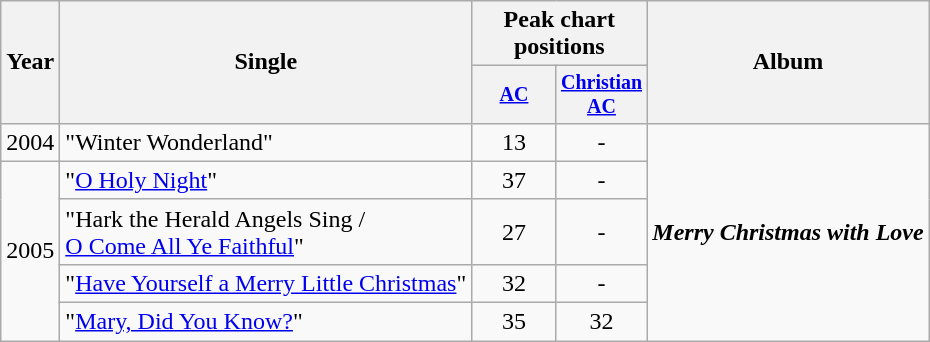<table class="wikitable">
<tr>
<th rowspan="2">Year</th>
<th rowspan="2">Single</th>
<th colspan="2">Peak chart positions</th>
<th rowspan="2">Album</th>
</tr>
<tr style="font-size:smaller;">
<th width="50"><a href='#'>AC</a></th>
<th width="50"><a href='#'>Christian AC</a></th>
</tr>
<tr>
<td>2004</td>
<td>"Winter Wonderland"</td>
<td align="center">13</td>
<td align="center">-</td>
<td rowspan="5"><strong><em>Merry Christmas with Love</em></strong></td>
</tr>
<tr>
<td rowspan="4">2005</td>
<td>"<a href='#'>O Holy Night</a>"</td>
<td align="center">37</td>
<td align="center">-</td>
</tr>
<tr>
<td>"Hark the Herald Angels Sing / <br><a href='#'>O Come All Ye Faithful</a>"</td>
<td align="center">27</td>
<td align="center">-</td>
</tr>
<tr>
<td>"<a href='#'>Have Yourself a Merry Little Christmas</a>"</td>
<td align="center">32</td>
<td align="center">-</td>
</tr>
<tr>
<td>"<a href='#'>Mary, Did You Know?</a>"</td>
<td align="center">35</td>
<td align="center">32</td>
</tr>
</table>
